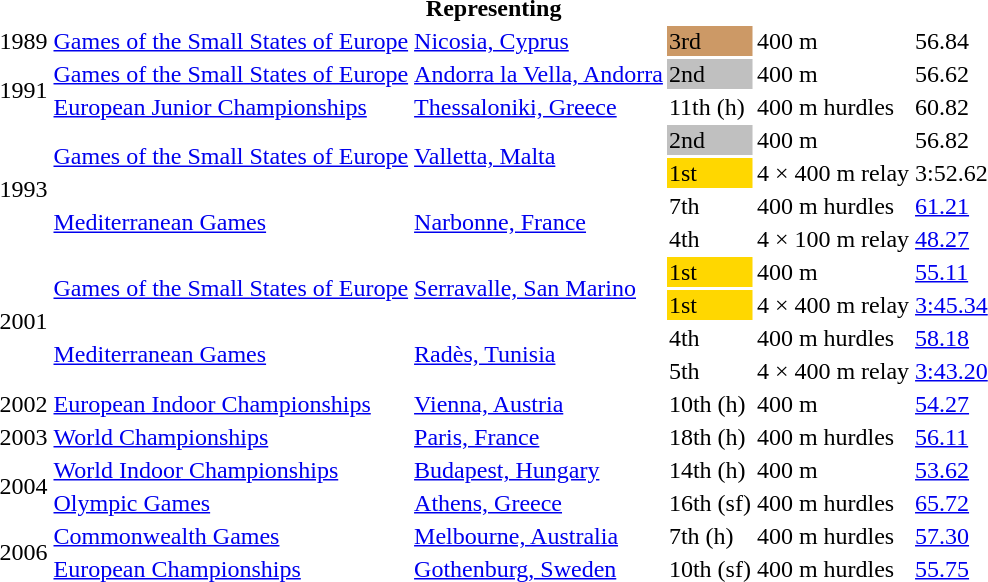<table>
<tr>
<th colspan="6">Representing </th>
</tr>
<tr>
<td>1989</td>
<td><a href='#'>Games of the Small States of Europe</a></td>
<td><a href='#'>Nicosia, Cyprus</a></td>
<td bgcolor=cc9966>3rd</td>
<td>400 m</td>
<td>56.84</td>
</tr>
<tr>
<td rowspan=2>1991</td>
<td><a href='#'>Games of the Small States of Europe</a></td>
<td><a href='#'>Andorra la Vella, Andorra</a></td>
<td bgcolor=silver>2nd</td>
<td>400 m</td>
<td>56.62</td>
</tr>
<tr>
<td><a href='#'>European Junior Championships</a></td>
<td><a href='#'>Thessaloniki, Greece</a></td>
<td>11th (h)</td>
<td>400 m hurdles</td>
<td>60.82</td>
</tr>
<tr>
<td rowspan=4>1993</td>
<td rowspan=2><a href='#'>Games of the Small States of Europe</a></td>
<td rowspan=2><a href='#'>Valletta, Malta</a></td>
<td bgcolor=silver>2nd</td>
<td>400 m</td>
<td>56.82</td>
</tr>
<tr>
<td bgcolor=gold>1st</td>
<td>4 × 400 m relay</td>
<td>3:52.62</td>
</tr>
<tr>
<td rowspan=2><a href='#'>Mediterranean Games</a></td>
<td rowspan=2><a href='#'>Narbonne, France</a></td>
<td>7th</td>
<td>400 m hurdles</td>
<td><a href='#'>61.21</a></td>
</tr>
<tr>
<td>4th</td>
<td>4 × 100 m relay</td>
<td><a href='#'>48.27</a></td>
</tr>
<tr>
<td rowspan=4>2001</td>
<td rowspan=2><a href='#'>Games of the Small States of Europe</a></td>
<td rowspan=2><a href='#'>Serravalle, San Marino</a></td>
<td bgcolor=gold>1st</td>
<td>400 m</td>
<td><a href='#'>55.11</a></td>
</tr>
<tr>
<td bgcolor=gold>1st</td>
<td>4 × 400 m relay</td>
<td><a href='#'>3:45.34</a></td>
</tr>
<tr>
<td rowspan=2><a href='#'>Mediterranean Games</a></td>
<td rowspan=2><a href='#'>Radès, Tunisia</a></td>
<td>4th</td>
<td>400 m hurdles</td>
<td><a href='#'>58.18</a></td>
</tr>
<tr>
<td>5th</td>
<td>4 × 400 m relay</td>
<td><a href='#'>3:43.20</a></td>
</tr>
<tr>
<td>2002</td>
<td><a href='#'>European Indoor Championships</a></td>
<td><a href='#'>Vienna, Austria</a></td>
<td>10th (h)</td>
<td>400 m</td>
<td><a href='#'>54.27</a></td>
</tr>
<tr>
<td>2003</td>
<td><a href='#'>World Championships</a></td>
<td><a href='#'>Paris, France</a></td>
<td>18th (h)</td>
<td>400 m hurdles</td>
<td><a href='#'>56.11</a></td>
</tr>
<tr>
<td rowspan=2>2004</td>
<td><a href='#'>World Indoor Championships</a></td>
<td><a href='#'>Budapest, Hungary</a></td>
<td>14th (h)</td>
<td>400 m</td>
<td><a href='#'>53.62</a></td>
</tr>
<tr>
<td><a href='#'>Olympic Games</a></td>
<td><a href='#'>Athens, Greece</a></td>
<td>16th (sf)</td>
<td>400 m hurdles</td>
<td><a href='#'>65.72</a></td>
</tr>
<tr>
<td rowspan=2>2006</td>
<td><a href='#'>Commonwealth Games</a></td>
<td><a href='#'>Melbourne, Australia</a></td>
<td>7th (h)</td>
<td>400 m hurdles</td>
<td><a href='#'>57.30</a></td>
</tr>
<tr>
<td><a href='#'>European Championships</a></td>
<td><a href='#'>Gothenburg, Sweden</a></td>
<td>10th (sf)</td>
<td>400 m hurdles</td>
<td><a href='#'>55.75</a></td>
</tr>
</table>
